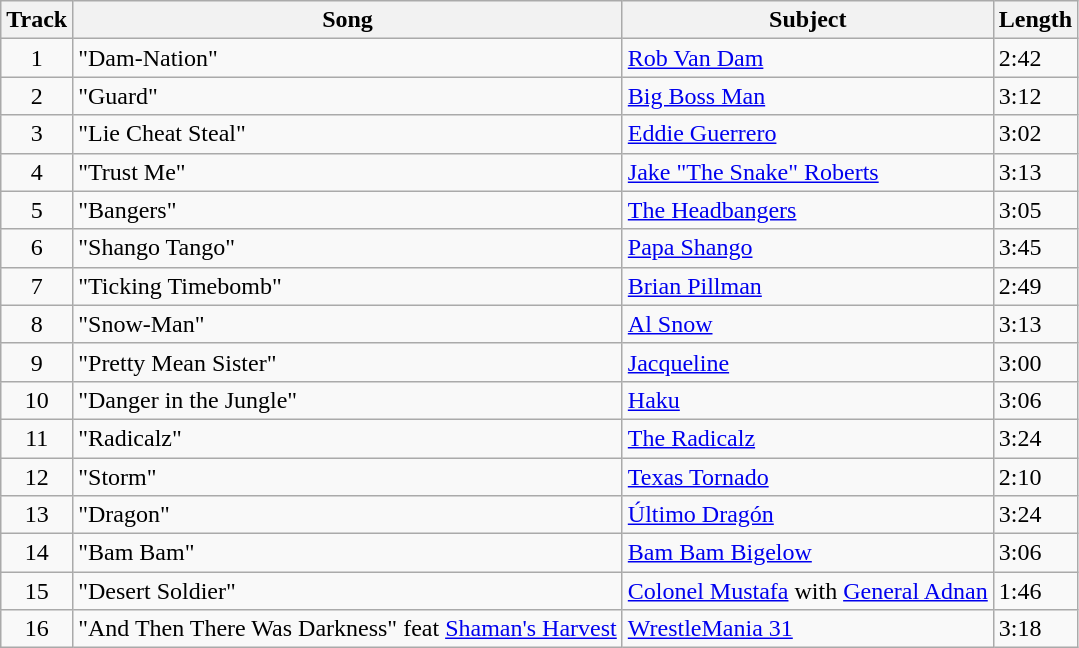<table class="wikitable">
<tr>
<th>Track</th>
<th>Song</th>
<th>Subject</th>
<th>Length</th>
</tr>
<tr>
<td align=center>1</td>
<td>"Dam-Nation"</td>
<td><a href='#'>Rob Van Dam</a></td>
<td>2:42</td>
</tr>
<tr>
<td align=center>2</td>
<td>"Guard"</td>
<td><a href='#'>Big Boss Man</a></td>
<td>3:12</td>
</tr>
<tr>
<td align=center>3</td>
<td>"Lie Cheat Steal"</td>
<td><a href='#'>Eddie Guerrero</a></td>
<td>3:02</td>
</tr>
<tr>
<td align=center>4</td>
<td>"Trust Me"</td>
<td><a href='#'>Jake "The Snake" Roberts</a></td>
<td>3:13</td>
</tr>
<tr>
<td align=center>5</td>
<td>"Bangers"</td>
<td><a href='#'>The Headbangers</a></td>
<td>3:05</td>
</tr>
<tr>
<td align=center>6</td>
<td>"Shango Tango"</td>
<td><a href='#'>Papa Shango</a></td>
<td>3:45</td>
</tr>
<tr>
<td align=center>7</td>
<td>"Ticking Timebomb"</td>
<td><a href='#'>Brian Pillman</a></td>
<td>2:49</td>
</tr>
<tr>
<td align=center>8</td>
<td>"Snow-Man"</td>
<td><a href='#'>Al Snow</a></td>
<td>3:13</td>
</tr>
<tr>
<td align=center>9</td>
<td>"Pretty Mean Sister"</td>
<td><a href='#'>Jacqueline</a></td>
<td>3:00</td>
</tr>
<tr>
<td align=center>10</td>
<td>"Danger in the Jungle"</td>
<td><a href='#'>Haku</a></td>
<td>3:06</td>
</tr>
<tr>
<td align=center>11</td>
<td>"Radicalz"</td>
<td><a href='#'>The Radicalz</a></td>
<td>3:24</td>
</tr>
<tr>
<td align=center>12</td>
<td>"Storm"</td>
<td><a href='#'>Texas Tornado</a></td>
<td>2:10</td>
</tr>
<tr>
<td align=center>13</td>
<td>"Dragon"</td>
<td><a href='#'>Último Dragón</a></td>
<td>3:24</td>
</tr>
<tr>
<td align=center>14</td>
<td>"Bam Bam"</td>
<td><a href='#'>Bam Bam Bigelow</a></td>
<td>3:06</td>
</tr>
<tr>
<td align=center>15</td>
<td>"Desert Soldier"</td>
<td><a href='#'>Colonel Mustafa</a> with <a href='#'>General Adnan</a></td>
<td>1:46</td>
</tr>
<tr>
<td align=center>16</td>
<td>"And Then There Was Darkness" feat <a href='#'>Shaman's Harvest</a></td>
<td><a href='#'>WrestleMania 31</a></td>
<td>3:18</td>
</tr>
</table>
